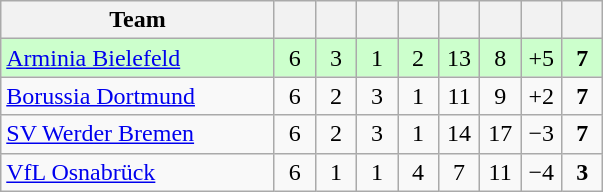<table class="wikitable" style="text-align: center;">
<tr>
<th width=175>Team</th>
<th width=20></th>
<th width=20></th>
<th width=20></th>
<th width=20></th>
<th width=20></th>
<th width=20></th>
<th width=20></th>
<th width=20></th>
</tr>
<tr bgcolor="#ccffcc">
<td align=left><a href='#'>Arminia Bielefeld</a></td>
<td>6</td>
<td>3</td>
<td>1</td>
<td>2</td>
<td>13</td>
<td>8</td>
<td>+5</td>
<td><strong>7</strong></td>
</tr>
<tr>
<td align=left><a href='#'>Borussia Dortmund</a></td>
<td>6</td>
<td>2</td>
<td>3</td>
<td>1</td>
<td>11</td>
<td>9</td>
<td>+2</td>
<td><strong>7</strong></td>
</tr>
<tr>
<td align=left><a href='#'>SV Werder Bremen</a></td>
<td>6</td>
<td>2</td>
<td>3</td>
<td>1</td>
<td>14</td>
<td>17</td>
<td>−3</td>
<td><strong>7</strong></td>
</tr>
<tr>
<td align=left><a href='#'>VfL Osnabrück</a></td>
<td>6</td>
<td>1</td>
<td>1</td>
<td>4</td>
<td>7</td>
<td>11</td>
<td>−4</td>
<td><strong>3</strong></td>
</tr>
</table>
